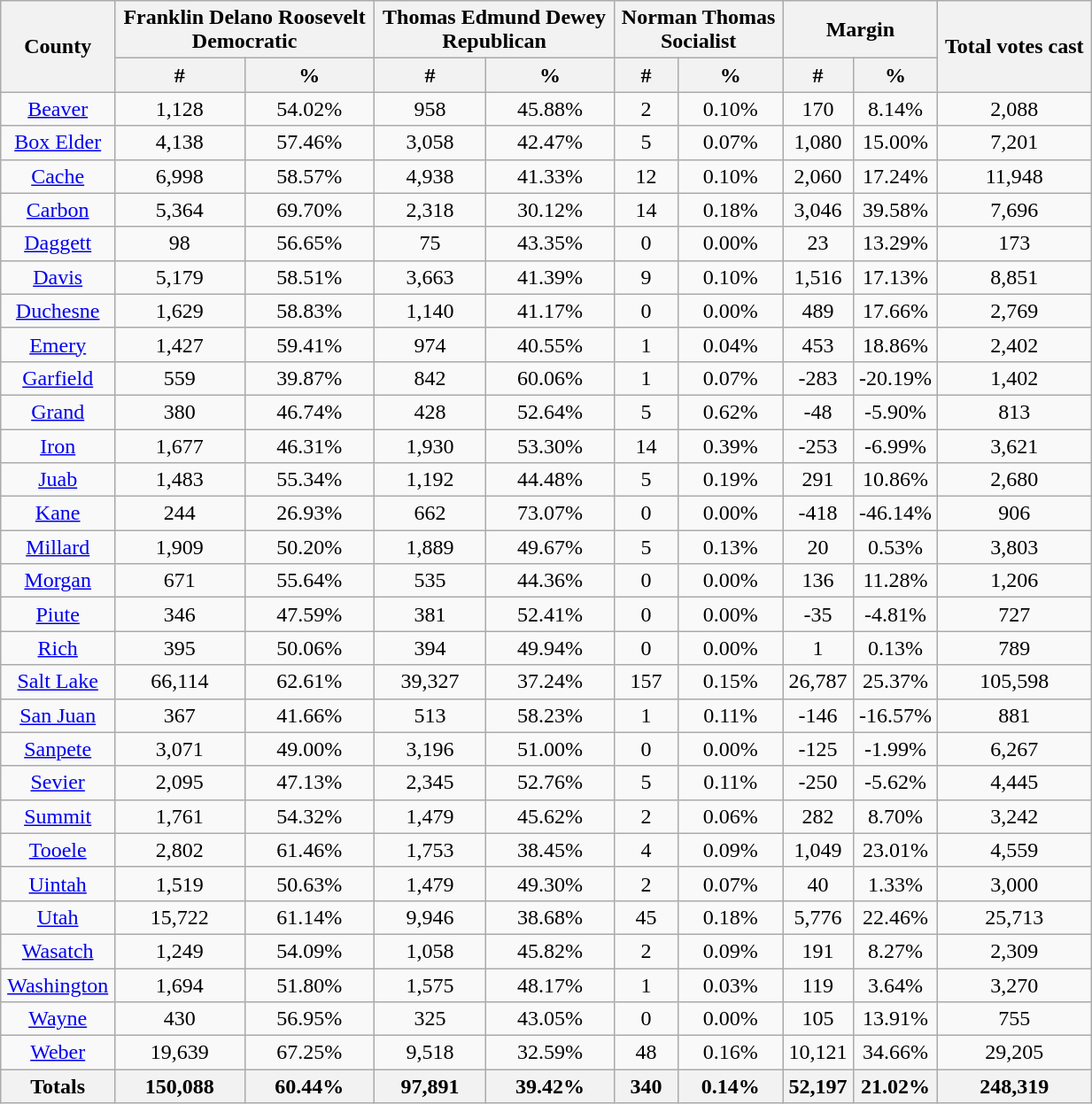<table width="65%" class="wikitable sortable">
<tr>
<th colspan="1" rowspan="2">County</th>
<th style="text-align:center;" colspan="2">Franklin Delano Roosevelt<br>Democratic</th>
<th style="text-align:center;" colspan="2">Thomas Edmund Dewey<br>Republican</th>
<th style="text-align:center;" colspan="2">Norman Thomas<br>Socialist</th>
<th style="text-align:center;" colspan="2">Margin</th>
<th colspan="1" rowspan="2" style="text-align:center;">Total votes cast</th>
</tr>
<tr>
<th style="text-align:center;" data-sort-type="number">#</th>
<th style="text-align:center;" data-sort-type="number">%</th>
<th style="text-align:center;" data-sort-type="number">#</th>
<th style="text-align:center;" data-sort-type="number">%</th>
<th style="text-align:center;" data-sort-type="number">#</th>
<th style="text-align:center;" data-sort-type="number">%</th>
<th style="text-align:center;" data-sort-type="number">#</th>
<th style="text-align:center;" data-sort-type="number">%</th>
</tr>
<tr style="text-align:center;">
<td><a href='#'>Beaver</a></td>
<td>1,128</td>
<td>54.02%</td>
<td>958</td>
<td>45.88%</td>
<td>2</td>
<td>0.10%</td>
<td>170</td>
<td>8.14%</td>
<td>2,088</td>
</tr>
<tr style="text-align:center;">
<td><a href='#'>Box Elder</a></td>
<td>4,138</td>
<td>57.46%</td>
<td>3,058</td>
<td>42.47%</td>
<td>5</td>
<td>0.07%</td>
<td>1,080</td>
<td>15.00%</td>
<td>7,201</td>
</tr>
<tr style="text-align:center;">
<td><a href='#'>Cache</a></td>
<td>6,998</td>
<td>58.57%</td>
<td>4,938</td>
<td>41.33%</td>
<td>12</td>
<td>0.10%</td>
<td>2,060</td>
<td>17.24%</td>
<td>11,948</td>
</tr>
<tr style="text-align:center;">
<td><a href='#'>Carbon</a></td>
<td>5,364</td>
<td>69.70%</td>
<td>2,318</td>
<td>30.12%</td>
<td>14</td>
<td>0.18%</td>
<td>3,046</td>
<td>39.58%</td>
<td>7,696</td>
</tr>
<tr style="text-align:center;">
<td><a href='#'>Daggett</a></td>
<td>98</td>
<td>56.65%</td>
<td>75</td>
<td>43.35%</td>
<td>0</td>
<td>0.00%</td>
<td>23</td>
<td>13.29%</td>
<td>173</td>
</tr>
<tr style="text-align:center;">
<td><a href='#'>Davis</a></td>
<td>5,179</td>
<td>58.51%</td>
<td>3,663</td>
<td>41.39%</td>
<td>9</td>
<td>0.10%</td>
<td>1,516</td>
<td>17.13%</td>
<td>8,851</td>
</tr>
<tr style="text-align:center;">
<td><a href='#'>Duchesne</a></td>
<td>1,629</td>
<td>58.83%</td>
<td>1,140</td>
<td>41.17%</td>
<td>0</td>
<td>0.00%</td>
<td>489</td>
<td>17.66%</td>
<td>2,769</td>
</tr>
<tr style="text-align:center;">
<td><a href='#'>Emery</a></td>
<td>1,427</td>
<td>59.41%</td>
<td>974</td>
<td>40.55%</td>
<td>1</td>
<td>0.04%</td>
<td>453</td>
<td>18.86%</td>
<td>2,402</td>
</tr>
<tr style="text-align:center;">
<td><a href='#'>Garfield</a></td>
<td>559</td>
<td>39.87%</td>
<td>842</td>
<td>60.06%</td>
<td>1</td>
<td>0.07%</td>
<td>-283</td>
<td>-20.19%</td>
<td>1,402</td>
</tr>
<tr style="text-align:center;">
<td><a href='#'>Grand</a></td>
<td>380</td>
<td>46.74%</td>
<td>428</td>
<td>52.64%</td>
<td>5</td>
<td>0.62%</td>
<td>-48</td>
<td>-5.90%</td>
<td>813</td>
</tr>
<tr style="text-align:center;">
<td><a href='#'>Iron</a></td>
<td>1,677</td>
<td>46.31%</td>
<td>1,930</td>
<td>53.30%</td>
<td>14</td>
<td>0.39%</td>
<td>-253</td>
<td>-6.99%</td>
<td>3,621</td>
</tr>
<tr style="text-align:center;">
<td><a href='#'>Juab</a></td>
<td>1,483</td>
<td>55.34%</td>
<td>1,192</td>
<td>44.48%</td>
<td>5</td>
<td>0.19%</td>
<td>291</td>
<td>10.86%</td>
<td>2,680</td>
</tr>
<tr style="text-align:center;">
<td><a href='#'>Kane</a></td>
<td>244</td>
<td>26.93%</td>
<td>662</td>
<td>73.07%</td>
<td>0</td>
<td>0.00%</td>
<td>-418</td>
<td>-46.14%</td>
<td>906</td>
</tr>
<tr style="text-align:center;">
<td><a href='#'>Millard</a></td>
<td>1,909</td>
<td>50.20%</td>
<td>1,889</td>
<td>49.67%</td>
<td>5</td>
<td>0.13%</td>
<td>20</td>
<td>0.53%</td>
<td>3,803</td>
</tr>
<tr style="text-align:center;">
<td><a href='#'>Morgan</a></td>
<td>671</td>
<td>55.64%</td>
<td>535</td>
<td>44.36%</td>
<td>0</td>
<td>0.00%</td>
<td>136</td>
<td>11.28%</td>
<td>1,206</td>
</tr>
<tr style="text-align:center;">
<td><a href='#'>Piute</a></td>
<td>346</td>
<td>47.59%</td>
<td>381</td>
<td>52.41%</td>
<td>0</td>
<td>0.00%</td>
<td>-35</td>
<td>-4.81%</td>
<td>727</td>
</tr>
<tr style="text-align:center;">
<td><a href='#'>Rich</a></td>
<td>395</td>
<td>50.06%</td>
<td>394</td>
<td>49.94%</td>
<td>0</td>
<td>0.00%</td>
<td>1</td>
<td>0.13%</td>
<td>789</td>
</tr>
<tr style="text-align:center;">
<td><a href='#'>Salt Lake</a></td>
<td>66,114</td>
<td>62.61%</td>
<td>39,327</td>
<td>37.24%</td>
<td>157</td>
<td>0.15%</td>
<td>26,787</td>
<td>25.37%</td>
<td>105,598</td>
</tr>
<tr style="text-align:center;">
<td><a href='#'>San Juan</a></td>
<td>367</td>
<td>41.66%</td>
<td>513</td>
<td>58.23%</td>
<td>1</td>
<td>0.11%</td>
<td>-146</td>
<td>-16.57%</td>
<td>881</td>
</tr>
<tr style="text-align:center;">
<td><a href='#'>Sanpete</a></td>
<td>3,071</td>
<td>49.00%</td>
<td>3,196</td>
<td>51.00%</td>
<td>0</td>
<td>0.00%</td>
<td>-125</td>
<td>-1.99%</td>
<td>6,267</td>
</tr>
<tr style="text-align:center;">
<td><a href='#'>Sevier</a></td>
<td>2,095</td>
<td>47.13%</td>
<td>2,345</td>
<td>52.76%</td>
<td>5</td>
<td>0.11%</td>
<td>-250</td>
<td>-5.62%</td>
<td>4,445</td>
</tr>
<tr style="text-align:center;">
<td><a href='#'>Summit</a></td>
<td>1,761</td>
<td>54.32%</td>
<td>1,479</td>
<td>45.62%</td>
<td>2</td>
<td>0.06%</td>
<td>282</td>
<td>8.70%</td>
<td>3,242</td>
</tr>
<tr style="text-align:center;">
<td><a href='#'>Tooele</a></td>
<td>2,802</td>
<td>61.46%</td>
<td>1,753</td>
<td>38.45%</td>
<td>4</td>
<td>0.09%</td>
<td>1,049</td>
<td>23.01%</td>
<td>4,559</td>
</tr>
<tr style="text-align:center;">
<td><a href='#'>Uintah</a></td>
<td>1,519</td>
<td>50.63%</td>
<td>1,479</td>
<td>49.30%</td>
<td>2</td>
<td>0.07%</td>
<td>40</td>
<td>1.33%</td>
<td>3,000</td>
</tr>
<tr style="text-align:center;">
<td><a href='#'>Utah</a></td>
<td>15,722</td>
<td>61.14%</td>
<td>9,946</td>
<td>38.68%</td>
<td>45</td>
<td>0.18%</td>
<td>5,776</td>
<td>22.46%</td>
<td>25,713</td>
</tr>
<tr style="text-align:center;">
<td><a href='#'>Wasatch</a></td>
<td>1,249</td>
<td>54.09%</td>
<td>1,058</td>
<td>45.82%</td>
<td>2</td>
<td>0.09%</td>
<td>191</td>
<td>8.27%</td>
<td>2,309</td>
</tr>
<tr style="text-align:center;">
<td><a href='#'>Washington</a></td>
<td>1,694</td>
<td>51.80%</td>
<td>1,575</td>
<td>48.17%</td>
<td>1</td>
<td>0.03%</td>
<td>119</td>
<td>3.64%</td>
<td>3,270</td>
</tr>
<tr style="text-align:center;">
<td><a href='#'>Wayne</a></td>
<td>430</td>
<td>56.95%</td>
<td>325</td>
<td>43.05%</td>
<td>0</td>
<td>0.00%</td>
<td>105</td>
<td>13.91%</td>
<td>755</td>
</tr>
<tr style="text-align:center;">
<td><a href='#'>Weber</a></td>
<td>19,639</td>
<td>67.25%</td>
<td>9,518</td>
<td>32.59%</td>
<td>48</td>
<td>0.16%</td>
<td>10,121</td>
<td>34.66%</td>
<td>29,205</td>
</tr>
<tr style="text-align:center;">
<th>Totals</th>
<th>150,088</th>
<th>60.44%</th>
<th>97,891</th>
<th>39.42%</th>
<th>340</th>
<th>0.14%</th>
<th>52,197</th>
<th>21.02%</th>
<th>248,319</th>
</tr>
</table>
